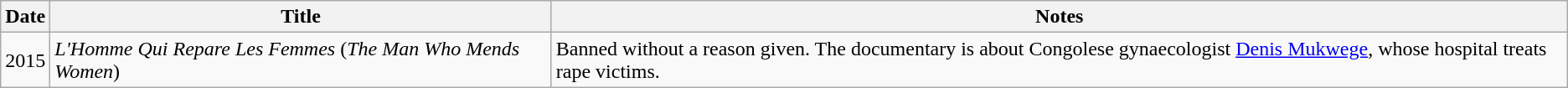<table class="wikitable sortable">
<tr>
<th>Date</th>
<th>Title</th>
<th>Notes</th>
</tr>
<tr>
<td>2015</td>
<td><em>L'Homme Qui Repare Les Femmes</em> (<em>The Man Who Mends Women</em>)</td>
<td>Banned without a reason given. The documentary is about Congolese gynaecologist <a href='#'>Denis Mukwege</a>, whose hospital treats rape victims.</td>
</tr>
</table>
